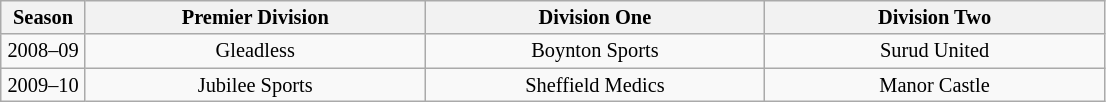<table class="wikitable" style="text-align: center; font-size:85%">
<tr>
<th width=50>Season</th>
<th width=220>Premier Division</th>
<th width=220>Division One</th>
<th width=220>Division Two</th>
</tr>
<tr>
<td>2008–09</td>
<td>Gleadless</td>
<td>Boynton Sports</td>
<td>Surud United</td>
</tr>
<tr>
<td>2009–10</td>
<td>Jubilee Sports</td>
<td>Sheffield Medics</td>
<td>Manor Castle</td>
</tr>
</table>
